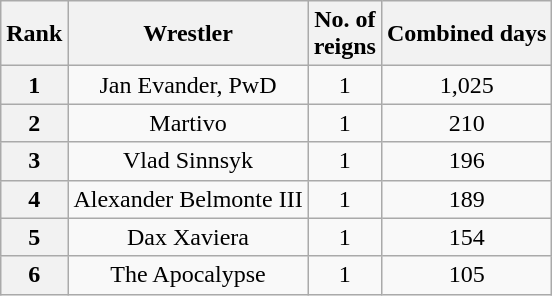<table class="wikitable sortable" style="text-align: center">
<tr>
<th>Rank</th>
<th>Wrestler</th>
<th>No. of<br>reigns</th>
<th>Combined days</th>
</tr>
<tr>
<th>1</th>
<td>Jan Evander, PwD</td>
<td>1</td>
<td>1,025</td>
</tr>
<tr>
<th>2</th>
<td>Martivo</td>
<td>1</td>
<td>210</td>
</tr>
<tr>
<th>3</th>
<td>Vlad Sinnsyk</td>
<td>1</td>
<td>196</td>
</tr>
<tr>
<th>4</th>
<td>Alexander Belmonte III</td>
<td>1</td>
<td>189</td>
</tr>
<tr>
<th>5</th>
<td>Dax Xaviera</td>
<td>1</td>
<td>154</td>
</tr>
<tr>
<th>6</th>
<td>The Apocalypse</td>
<td>1</td>
<td>105</td>
</tr>
</table>
